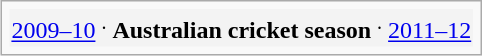<table class="infobox">
<tr style="background:#f3f3f3;">
<td style="text-align:center;"><a href='#'>2009–10</a> <sup>.</sup> <strong>Australian cricket season</strong> <sup>.</sup> <a href='#'>2011–12</a></td>
</tr>
</table>
